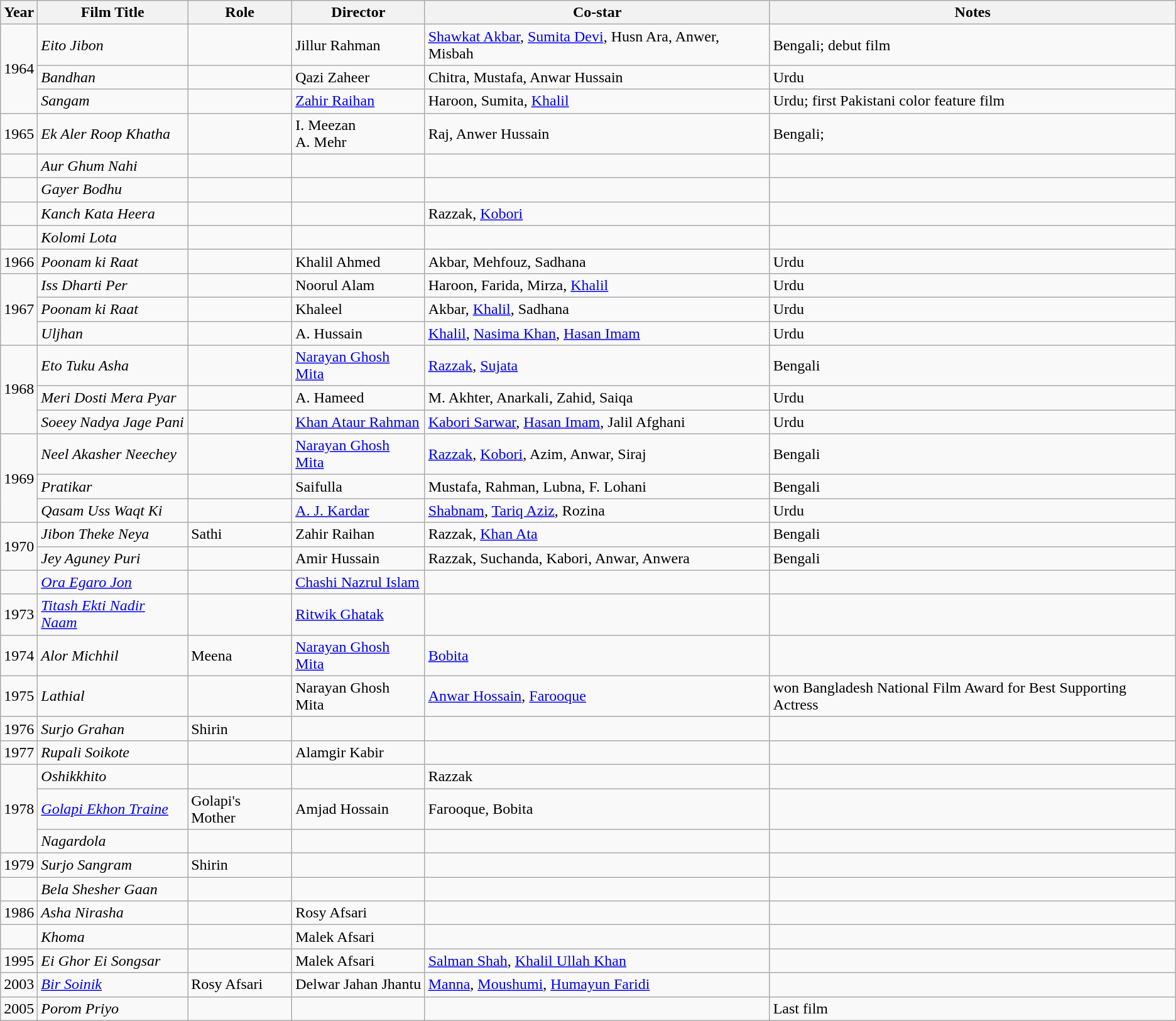<table class="wikitable">
<tr>
<th>Year</th>
<th>Film Title</th>
<th>Role</th>
<th>Director</th>
<th>Co-star</th>
<th>Notes</th>
</tr>
<tr>
<td rowspan="3">1964</td>
<td><em>Eito Jibon</em></td>
<td></td>
<td>Jillur Rahman</td>
<td><a href='#'>Shawkat Akbar</a>, <a href='#'>Sumita Devi</a>, Husn Ara, Anwer, Misbah</td>
<td>Bengali; debut film</td>
</tr>
<tr>
<td><em>Bandhan</em></td>
<td></td>
<td>Qazi Zaheer</td>
<td>Chitra, Mustafa, Anwar Hussain</td>
<td>Urdu</td>
</tr>
<tr>
<td><em>Sangam</em></td>
<td></td>
<td><a href='#'>Zahir Raihan</a></td>
<td>Haroon, Sumita, <a href='#'>Khalil</a></td>
<td>Urdu; first Pakistani color feature film</td>
</tr>
<tr>
<td rowspan="1">1965</td>
<td><em>Ek Aler Roop Khatha</em></td>
<td></td>
<td>I. Meezan<br>A. Mehr</td>
<td>Raj, Anwer Hussain</td>
<td>Bengali;</td>
</tr>
<tr>
<td></td>
<td><em>Aur Ghum Nahi</em></td>
<td></td>
<td></td>
<td></td>
<td></td>
</tr>
<tr>
<td></td>
<td><em>Gayer Bodhu</em></td>
<td></td>
<td></td>
<td></td>
<td></td>
</tr>
<tr>
<td></td>
<td><em>Kanch Kata Heera</em></td>
<td></td>
<td></td>
<td>Razzak, <a href='#'>Kobori</a></td>
<td></td>
</tr>
<tr>
<td></td>
<td><em>Kolomi Lota</em></td>
<td></td>
<td></td>
<td></td>
<td></td>
</tr>
<tr>
<td rowspan="1">1966</td>
<td><em>Poonam ki Raat</em></td>
<td></td>
<td>Khalil Ahmed</td>
<td>Akbar, Mehfouz, Sadhana</td>
<td>Urdu</td>
</tr>
<tr>
<td rowspan="3">1967</td>
<td><em>Iss Dharti Per</em></td>
<td></td>
<td>Noorul Alam</td>
<td>Haroon, Farida, Mirza, <a href='#'>Khalil</a></td>
<td>Urdu</td>
</tr>
<tr>
<td><em>Poonam ki Raat</em></td>
<td></td>
<td>Khaleel</td>
<td>Akbar, <a href='#'>Khalil</a>, Sadhana</td>
<td>Urdu</td>
</tr>
<tr>
<td><em>Uljhan</em></td>
<td></td>
<td>A. Hussain</td>
<td><a href='#'>Khalil</a>, <a href='#'>Nasima Khan</a>, <a href='#'>Hasan Imam</a></td>
<td>Urdu</td>
</tr>
<tr>
<td rowspan="3">1968</td>
<td><em>Eto Tuku Asha</em></td>
<td></td>
<td><a href='#'>Narayan Ghosh Mita</a></td>
<td><a href='#'>Razzak</a>, <a href='#'>Sujata</a></td>
<td>Bengali</td>
</tr>
<tr>
<td><em>Meri Dosti Mera Pyar</em></td>
<td></td>
<td>A. Hameed</td>
<td>M. Akhter, Anarkali, Zahid, Saiqa</td>
<td>Urdu</td>
</tr>
<tr>
<td><em>Soeey Nadya Jage Pani</em></td>
<td></td>
<td><a href='#'>Khan Ataur Rahman</a></td>
<td><a href='#'>Kabori Sarwar</a>, <a href='#'>Hasan Imam</a>, Jalil Afghani</td>
<td>Urdu</td>
</tr>
<tr>
<td rowspan="3">1969</td>
<td><em>Neel Akasher Neechey</em></td>
<td></td>
<td><a href='#'>Narayan Ghosh Mita</a></td>
<td><a href='#'>Razzak</a>, <a href='#'>Kobori</a>, Azim, Anwar, Siraj</td>
<td>Bengali</td>
</tr>
<tr>
<td><em>Pratikar</em></td>
<td></td>
<td>Saifulla</td>
<td>Mustafa, Rahman, Lubna, F. Lohani</td>
<td>Bengali</td>
</tr>
<tr>
<td><em>Qasam Uss Waqt Ki</em></td>
<td></td>
<td><a href='#'>A. J. Kardar</a></td>
<td><a href='#'>Shabnam</a>, <a href='#'>Tariq Aziz</a>, Rozina</td>
<td>Urdu</td>
</tr>
<tr>
<td rowspan="2">1970</td>
<td><em>Jibon Theke Neya</em></td>
<td>Sathi</td>
<td>Zahir Raihan</td>
<td>Razzak, <a href='#'>Khan Ata</a></td>
<td>Bengali</td>
</tr>
<tr>
<td><em>Jey Aguney Puri</em></td>
<td></td>
<td>Amir Hussain</td>
<td>Razzak, Suchanda, Kabori, Anwar, Anwera</td>
<td>Bengali</td>
</tr>
<tr>
<td></td>
<td><em><a href='#'>Ora Egaro Jon</a></em></td>
<td></td>
<td><a href='#'>Chashi Nazrul Islam</a></td>
<td></td>
<td></td>
</tr>
<tr>
<td>1973</td>
<td><em><a href='#'>Titash Ekti Nadir Naam</a></em></td>
<td></td>
<td><a href='#'>Ritwik Ghatak</a></td>
<td></td>
<td></td>
</tr>
<tr>
<td>1974</td>
<td><em>Alor Michhil</em></td>
<td>Meena</td>
<td><a href='#'>Narayan Ghosh Mita</a></td>
<td><a href='#'>Bobita</a></td>
<td></td>
</tr>
<tr>
<td>1975</td>
<td><em>Lathial</em></td>
<td></td>
<td>Narayan Ghosh Mita</td>
<td><a href='#'>Anwar Hossain</a>, <a href='#'>Farooque</a></td>
<td>won Bangladesh National Film Award for Best Supporting Actress</td>
</tr>
<tr>
<td>1976</td>
<td><em>Surjo Grahan</em></td>
<td>Shirin</td>
<td></td>
<td></td>
<td></td>
</tr>
<tr>
<td>1977</td>
<td><em>Rupali Soikote</em></td>
<td></td>
<td>Alamgir Kabir</td>
<td></td>
<td></td>
</tr>
<tr>
<td rowspan="3">1978</td>
<td><em>Oshikkhito</em></td>
<td></td>
<td></td>
<td>Razzak</td>
<td></td>
</tr>
<tr>
<td><em><a href='#'>Golapi Ekhon Traine</a></em></td>
<td>Golapi's Mother</td>
<td>Amjad Hossain</td>
<td>Farooque, Bobita</td>
<td></td>
</tr>
<tr>
<td><em>Nagardola</em></td>
<td></td>
<td></td>
<td></td>
<td></td>
</tr>
<tr>
<td>1979</td>
<td><em>Surjo Sangram</em></td>
<td>Shirin</td>
<td></td>
<td></td>
<td></td>
</tr>
<tr>
<td></td>
<td><em>Bela Shesher Gaan</em></td>
<td></td>
<td></td>
<td></td>
<td></td>
</tr>
<tr>
<td>1986</td>
<td><em>Asha Nirasha</em></td>
<td></td>
<td>Rosy Afsari</td>
<td></td>
<td></td>
</tr>
<tr>
<td></td>
<td><em>Khoma</em></td>
<td></td>
<td>Malek Afsari</td>
<td></td>
<td></td>
</tr>
<tr>
<td>1995</td>
<td><em>Ei Ghor Ei Songsar</em></td>
<td></td>
<td>Malek Afsari</td>
<td><a href='#'>Salman Shah</a>, <a href='#'>Khalil Ullah Khan</a></td>
<td></td>
</tr>
<tr>
<td>2003</td>
<td><em><a href='#'>Bir Soinik</a></em></td>
<td>Rosy Afsari</td>
<td>Delwar Jahan Jhantu</td>
<td><a href='#'>Manna</a>, <a href='#'>Moushumi</a>, <a href='#'>Humayun Faridi</a></td>
<td></td>
</tr>
<tr>
<td>2005</td>
<td><em>Porom Priyo</em></td>
<td></td>
<td></td>
<td></td>
<td>Last film</td>
</tr>
</table>
